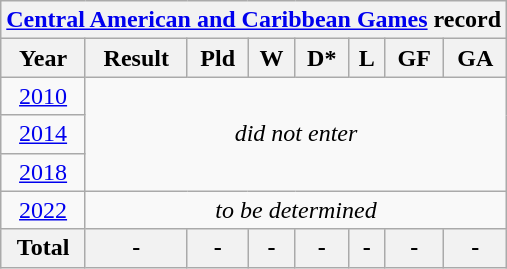<table class="wikitable" style="text-align: center;">
<tr>
<th colspan=8><a href='#'>Central American and Caribbean Games</a> record</th>
</tr>
<tr>
<th>Year</th>
<th>Result</th>
<th>Pld</th>
<th>W</th>
<th>D*</th>
<th>L</th>
<th>GF</th>
<th>GA</th>
</tr>
<tr>
<td> <a href='#'>2010</a></td>
<td colspan=8 rowspan=3><em>did not enter</em></td>
</tr>
<tr>
<td> <a href='#'>2014</a></td>
</tr>
<tr>
<td> <a href='#'>2018</a></td>
</tr>
<tr>
<td> <a href='#'>2022</a></td>
<td colspan=8><em>to be determined</em></td>
</tr>
<tr>
<th>Total</th>
<th>-</th>
<th>-</th>
<th>-</th>
<th>-</th>
<th>-</th>
<th>-</th>
<th>-</th>
</tr>
</table>
